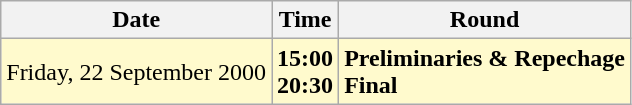<table class="wikitable">
<tr>
<th>Date</th>
<th>Time</th>
<th>Round</th>
</tr>
<tr>
<td style=background:lemonchiffon>Friday, 22 September 2000</td>
<td style=background:lemonchiffon><strong>15:00<br>20:30</strong></td>
<td style=background:lemonchiffon><strong>Preliminaries & Repechage<br>Final</strong></td>
</tr>
</table>
